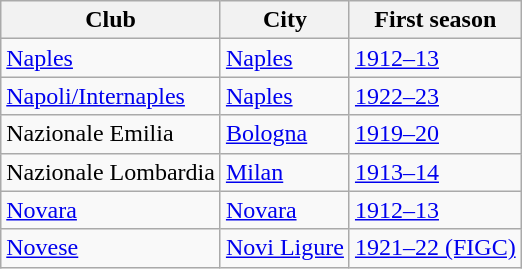<table class="wikitable">
<tr>
<th>Club</th>
<th>City</th>
<th>First season</th>
</tr>
<tr>
<td><a href='#'>Naples</a></td>
<td><a href='#'>Naples</a></td>
<td><a href='#'>1912–13</a></td>
</tr>
<tr>
<td><a href='#'>Napoli/Internaples</a></td>
<td><a href='#'>Naples</a></td>
<td><a href='#'>1922–23</a></td>
</tr>
<tr>
<td>Nazionale Emilia</td>
<td><a href='#'>Bologna</a></td>
<td><a href='#'>1919–20</a></td>
</tr>
<tr>
<td>Nazionale Lombardia</td>
<td><a href='#'>Milan</a></td>
<td><a href='#'>1913–14</a></td>
</tr>
<tr>
<td><a href='#'>Novara</a></td>
<td><a href='#'>Novara</a></td>
<td><a href='#'>1912–13</a></td>
</tr>
<tr>
<td><a href='#'>Novese</a></td>
<td><a href='#'>Novi Ligure</a></td>
<td><a href='#'>1921–22 (FIGC)</a></td>
</tr>
</table>
